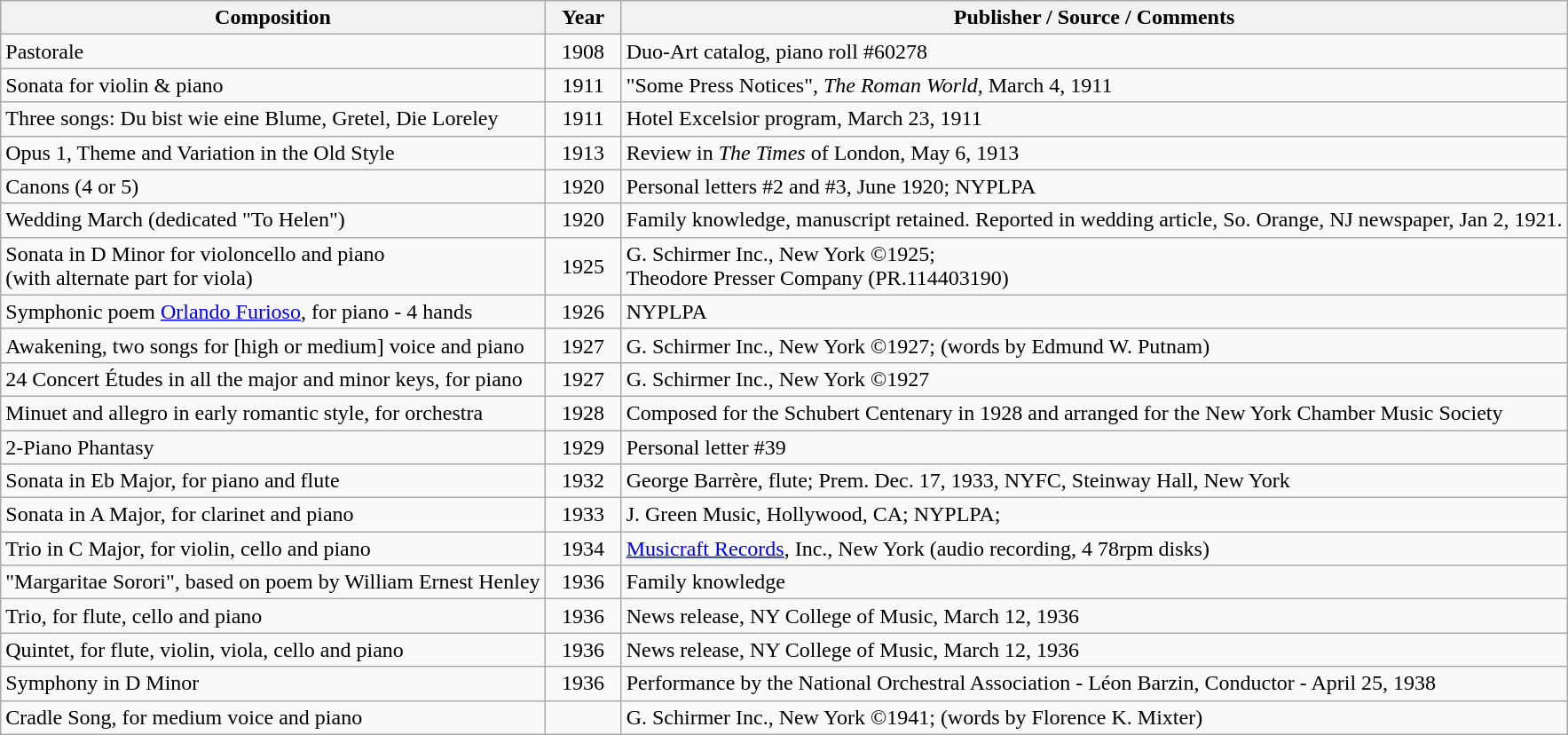<table class="wikitable">
<tr>
<th>Composition</th>
<th width="50px">Year</th>
<th>Publisher / Source / Comments</th>
</tr>
<tr>
<td>Pastorale</td>
<td align="center">1908</td>
<td>Duo-Art catalog, piano roll #60278</td>
</tr>
<tr>
<td>Sonata for violin & piano</td>
<td align="center">1911</td>
<td>"Some Press Notices", <em>The Roman World</em>, March 4, 1911</td>
</tr>
<tr>
<td>Three songs: Du bist wie eine Blume, Gretel, Die Loreley</td>
<td align="center">1911</td>
<td>Hotel Excelsior program, March 23, 1911</td>
</tr>
<tr>
<td>Opus 1, Theme and Variation in the Old Style</td>
<td align="center">1913</td>
<td>Review in <em>The Times</em> of London, May 6, 1913</td>
</tr>
<tr>
<td>Canons (4 or 5)</td>
<td align="center">1920</td>
<td>Personal letters #2 and #3, June 1920; NYPLPA</td>
</tr>
<tr>
<td>Wedding March (dedicated "To Helen")</td>
<td align="center">1920</td>
<td>Family knowledge, manuscript retained.  Reported in wedding article, So. Orange, NJ newspaper, Jan 2, 1921.</td>
</tr>
<tr>
<td>Sonata in D Minor for violoncello and piano<br>(with alternate part for viola)</td>
<td align="center">1925</td>
<td>G. Schirmer Inc., New York ©1925;<br>Theodore Presser Company (PR.114403190)</td>
</tr>
<tr>
<td>Symphonic poem <a href='#'>Orlando Furioso</a>, for piano - 4 hands</td>
<td align="center">1926</td>
<td>NYPLPA</td>
</tr>
<tr>
<td>Awakening, two songs for [high or medium] voice and piano</td>
<td align="center">1927</td>
<td>G. Schirmer Inc., New York ©1927;  (words by Edmund W. Putnam)</td>
</tr>
<tr>
<td>24 Concert Études in all the major and minor keys, for piano</td>
<td align="center">1927</td>
<td>G. Schirmer Inc., New York ©1927</td>
</tr>
<tr>
<td>Minuet and allegro in early romantic style, for orchestra</td>
<td align="center">1928</td>
<td>Composed for the Schubert Centenary in 1928 and arranged for the New York Chamber Music Society</td>
</tr>
<tr>
<td>2-Piano Phantasy</td>
<td align="center">1929</td>
<td>Personal letter #39</td>
</tr>
<tr>
<td>Sonata in Eb Major, for piano and flute</td>
<td align="center">1932</td>
<td>George Barrère, flute; Prem. Dec. 17, 1933, NYFC, Steinway Hall, New York</td>
</tr>
<tr>
<td>Sonata in A Major, for clarinet and piano</td>
<td align="center">1933</td>
<td>J. Green Music, Hollywood, CA; NYPLPA; </td>
</tr>
<tr>
<td>Trio in C Major, for violin, cello and piano</td>
<td align="center">1934</td>
<td><a href='#'>Musicraft Records</a>, Inc., New York (audio recording, 4 78rpm disks)</td>
</tr>
<tr>
<td>"Margaritae Sorori", based on poem by William Ernest Henley</td>
<td align="center">1936</td>
<td>Family knowledge</td>
</tr>
<tr>
<td>Trio, for flute, cello and piano</td>
<td align="center">1936</td>
<td>News release, NY College of Music, March 12, 1936</td>
</tr>
<tr>
<td>Quintet, for flute, violin, viola, cello and piano</td>
<td align="center">1936</td>
<td>News release, NY College of Music, March 12, 1936</td>
</tr>
<tr>
<td>Symphony in D Minor</td>
<td align="center">1936</td>
<td>Performance by the National Orchestral Association - Léon Barzin, Conductor - April 25, 1938</td>
</tr>
<tr>
<td>Cradle Song, for medium voice and piano</td>
<td> </td>
<td>G. Schirmer Inc., New York ©1941; (words by Florence K. Mixter)</td>
</tr>
</table>
